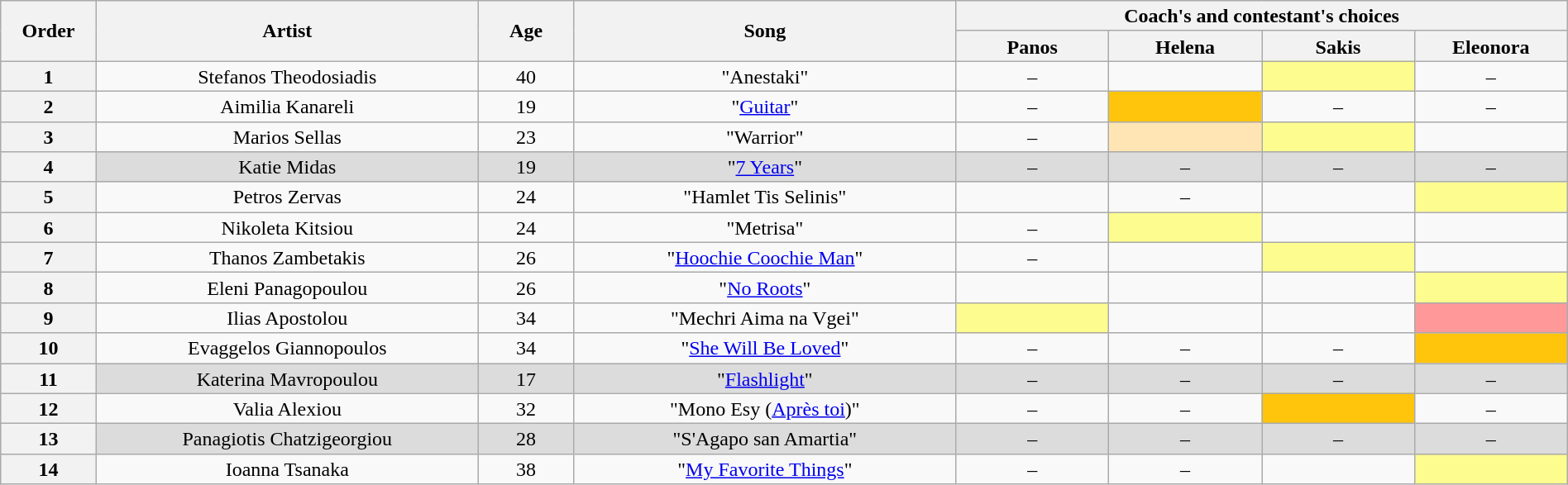<table class="wikitable" style="text-align:center; line-height:17px; width:100%;">
<tr>
<th scope="col" rowspan="2" width="05%">Order</th>
<th scope="col" rowspan="2" width="20%">Artist</th>
<th scope="col" rowspan="2" width="05%">Age</th>
<th scope="col" rowspan="2" width="20%">Song</th>
<th scope="col" colspan="4" width="32%">Coach's and contestant's choices</th>
</tr>
<tr>
<th width="08%">Panos</th>
<th width="08%">Helena</th>
<th width="08%">Sakis</th>
<th width="08%">Eleonora</th>
</tr>
<tr>
<th>1</th>
<td>Stefanos Theodosiadis</td>
<td>40</td>
<td>"Anestaki"</td>
<td>–</td>
<td></td>
<td style="background: #fdfc8f;"></td>
<td>–</td>
</tr>
<tr>
<th>2</th>
<td>Aimilia Kanareli</td>
<td>19</td>
<td>"<a href='#'>Guitar</a>"</td>
<td>–</td>
<td style="background: #FFC50C;"></td>
<td>–</td>
<td>–</td>
</tr>
<tr>
<th>3</th>
<td>Marios Sellas</td>
<td>23</td>
<td>"Warrior"</td>
<td>–</td>
<td bgcolor="#ffe5b4"><strong></strong></td>
<td style="background: #fdfc8f;"></td>
<td></td>
</tr>
<tr style="background: #DCDCDC;" |>
<th>4</th>
<td>Katie Midas</td>
<td>19</td>
<td>"<a href='#'>7 Years</a>"</td>
<td>–</td>
<td>–</td>
<td>–</td>
<td>–</td>
</tr>
<tr>
<th>5</th>
<td>Petros Zervas</td>
<td>24</td>
<td>"Hamlet Tis Selinis"</td>
<td></td>
<td>–</td>
<td></td>
<td style="background: #fdfc8f;"></td>
</tr>
<tr>
<th>6</th>
<td>Nikoleta Kitsiou</td>
<td>24</td>
<td>"Metrisa"</td>
<td>–</td>
<td style="background: #fdfc8f;"></td>
<td></td>
<td></td>
</tr>
<tr>
<th>7</th>
<td>Thanos Zambetakis</td>
<td>26</td>
<td>"<a href='#'>Hoochie Coochie Man</a>"</td>
<td>–</td>
<td></td>
<td style="background: #fdfc8f;"></td>
<td></td>
</tr>
<tr>
<th>8</th>
<td>Eleni Panagopoulou</td>
<td>26</td>
<td>"<a href='#'>No Roots</a>"</td>
<td></td>
<td></td>
<td></td>
<td style="background: #fdfc8f;"></td>
</tr>
<tr>
<th>9</th>
<td>Ilias Apostolou</td>
<td>34</td>
<td>"Mechri Aima na Vgei"</td>
<td style="background: #fdfc8f;"></td>
<td></td>
<td></td>
<td bgcolor="#f99"><strong></strong></td>
</tr>
<tr>
<th>10</th>
<td>Evaggelos Giannopoulos</td>
<td>34</td>
<td>"<a href='#'>She Will Be Loved</a>"</td>
<td>–</td>
<td>–</td>
<td>–</td>
<td style="background: #FFC50C;"></td>
</tr>
<tr style="background: #DCDCDC;" |>
<th>11</th>
<td>Katerina Mavropoulou</td>
<td>17</td>
<td>"<a href='#'>Flashlight</a>"</td>
<td>–</td>
<td>–</td>
<td>–</td>
<td>–</td>
</tr>
<tr>
<th>12</th>
<td>Valia Alexiou</td>
<td>32</td>
<td>"Mono Esy (<a href='#'>Après toi</a>)"</td>
<td>–</td>
<td>–</td>
<td style="background: #FFC50C;"></td>
<td>–</td>
</tr>
<tr style="background: #DCDCDC;" |>
<th>13</th>
<td>Panagiotis Chatzigeorgiou</td>
<td>28</td>
<td>"S'Agapo san Amartia"</td>
<td>–</td>
<td>–</td>
<td>–</td>
<td>–</td>
</tr>
<tr>
<th>14</th>
<td>Ioanna Tsanaka</td>
<td>38</td>
<td>"<a href='#'>My Favorite Things</a>"</td>
<td>–</td>
<td>–</td>
<td></td>
<td style="background: #fdfc8f;"></td>
</tr>
</table>
